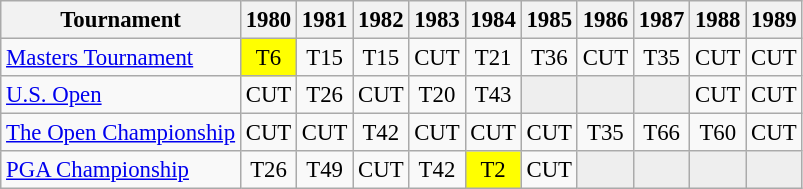<table class="wikitable" style="font-size:95%;text-align:center;">
<tr>
<th>Tournament</th>
<th>1980</th>
<th>1981</th>
<th>1982</th>
<th>1983</th>
<th>1984</th>
<th>1985</th>
<th>1986</th>
<th>1987</th>
<th>1988</th>
<th>1989</th>
</tr>
<tr>
<td align=left><a href='#'>Masters Tournament</a></td>
<td style="background:yellow;">T6</td>
<td>T15</td>
<td>T15</td>
<td>CUT</td>
<td>T21</td>
<td>T36</td>
<td>CUT</td>
<td>T35</td>
<td>CUT</td>
<td>CUT</td>
</tr>
<tr>
<td align=left><a href='#'>U.S. Open</a></td>
<td>CUT</td>
<td>T26</td>
<td>CUT</td>
<td>T20</td>
<td>T43</td>
<td style="background:#eee;"></td>
<td style="background:#eee;"></td>
<td style="background:#eee;"></td>
<td>CUT</td>
<td>CUT</td>
</tr>
<tr>
<td align=left><a href='#'>The Open Championship</a></td>
<td>CUT</td>
<td>CUT</td>
<td>T42</td>
<td>CUT</td>
<td>CUT</td>
<td>CUT</td>
<td>T35</td>
<td>T66</td>
<td>T60</td>
<td>CUT</td>
</tr>
<tr>
<td align=left><a href='#'>PGA Championship</a></td>
<td>T26</td>
<td>T49</td>
<td>CUT</td>
<td>T42</td>
<td style="background:yellow;">T2</td>
<td>CUT</td>
<td style="background:#eee;"></td>
<td style="background:#eee;"></td>
<td style="background:#eee;"></td>
<td style="background:#eee;"></td>
</tr>
</table>
